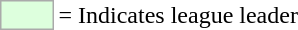<table>
<tr>
<td style="background:#DDFFDD; border:1px solid #aaa; width:2em;"></td>
<td>= Indicates league leader</td>
</tr>
</table>
